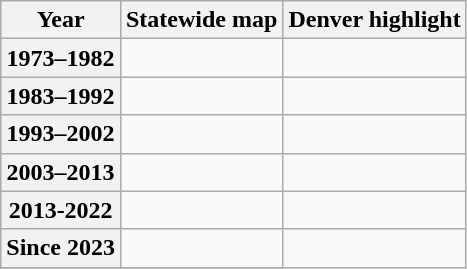<table class=wikitable>
<tr>
<th>Year</th>
<th>Statewide map</th>
<th>Denver highlight</th>
</tr>
<tr>
<th>1973–1982</th>
<td></td>
<td></td>
</tr>
<tr>
<th>1983–1992</th>
<td></td>
<td></td>
</tr>
<tr>
<th>1993–2002</th>
<td></td>
<td></td>
</tr>
<tr>
<th>2003–2013</th>
<td></td>
<td></td>
</tr>
<tr>
<th>2013-2022</th>
<td></td>
<td></td>
</tr>
<tr>
<th>Since 2023</th>
<td></td>
</tr>
<tr>
</tr>
</table>
